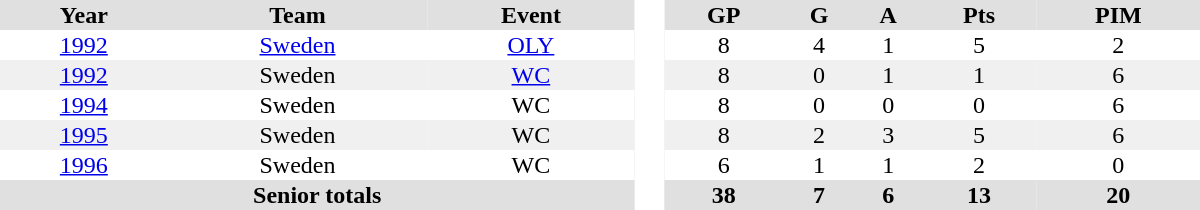<table border="0" cellpadding="1" cellspacing="0" style="text-align:center; width:50em">
<tr ALIGN="center" bgcolor="#e0e0e0">
<th>Year</th>
<th>Team</th>
<th>Event</th>
<th rowspan="99" bgcolor="#ffffff"> </th>
<th>GP</th>
<th>G</th>
<th>A</th>
<th>Pts</th>
<th>PIM</th>
</tr>
<tr>
<td><a href='#'>1992</a></td>
<td><a href='#'>Sweden</a></td>
<td><a href='#'>OLY</a></td>
<td>8</td>
<td>4</td>
<td>1</td>
<td>5</td>
<td>2</td>
</tr>
<tr bgcolor="#f0f0f0">
<td><a href='#'>1992</a></td>
<td>Sweden</td>
<td><a href='#'>WC</a></td>
<td>8</td>
<td>0</td>
<td>1</td>
<td>1</td>
<td>6</td>
</tr>
<tr>
<td><a href='#'>1994</a></td>
<td>Sweden</td>
<td>WC</td>
<td>8</td>
<td>0</td>
<td>0</td>
<td>0</td>
<td>6</td>
</tr>
<tr bgcolor="#f0f0f0">
<td><a href='#'>1995</a></td>
<td>Sweden</td>
<td>WC</td>
<td>8</td>
<td>2</td>
<td>3</td>
<td>5</td>
<td>6</td>
</tr>
<tr>
<td><a href='#'>1996</a></td>
<td>Sweden</td>
<td>WC</td>
<td>6</td>
<td>1</td>
<td>1</td>
<td>2</td>
<td>0</td>
</tr>
<tr bgcolor="#e0e0e0">
<th colspan=3>Senior totals</th>
<th>38</th>
<th>7</th>
<th>6</th>
<th>13</th>
<th>20</th>
</tr>
</table>
